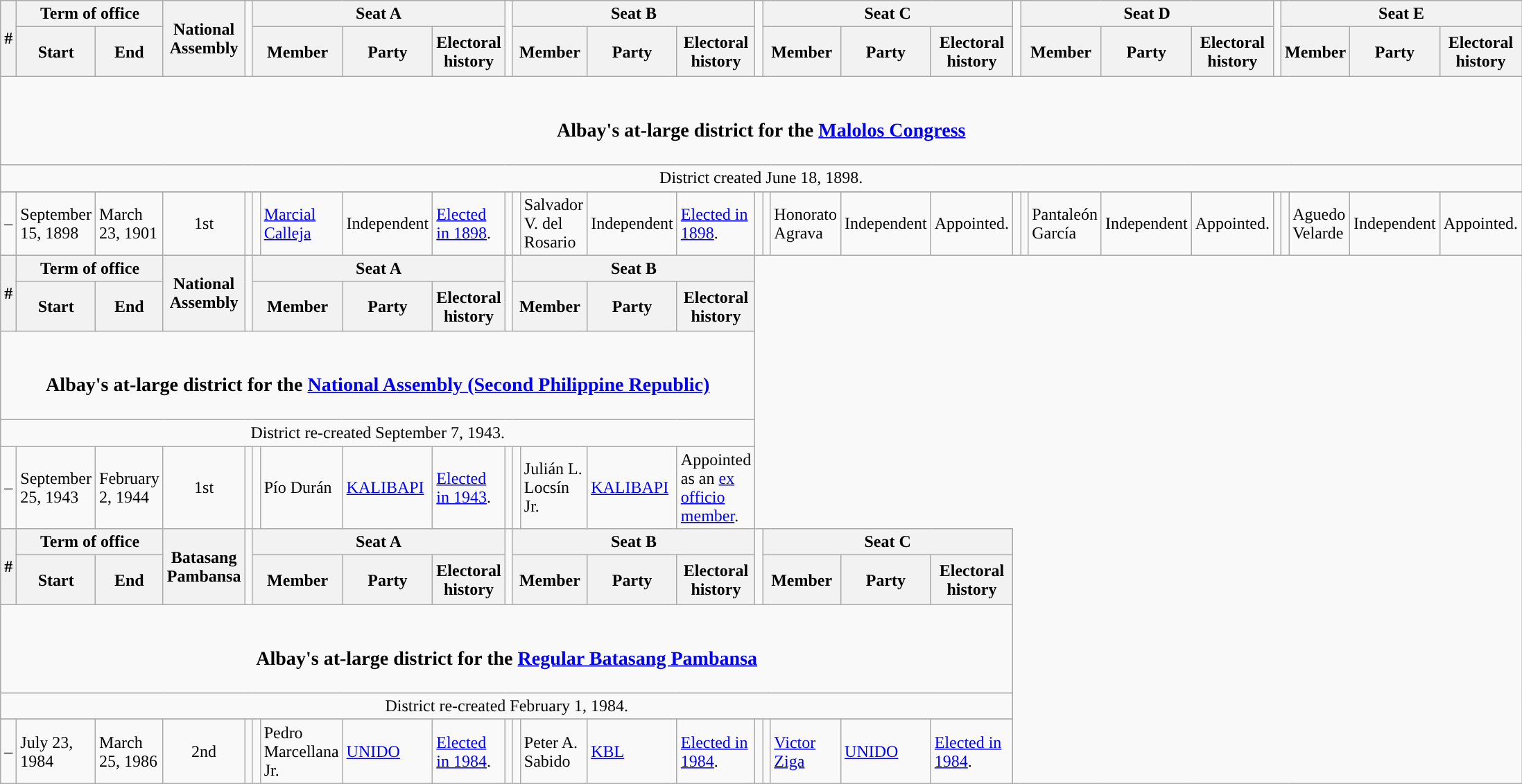<table class=wikitable>
<tr>
<th rowspan=2>#</th>
<th colspan=2>Term of office</th>
<th rowspan=2>National<br>Assembly</th>
<td rowspan=2></td>
<th colspan=4>Seat A</th>
<td rowspan=2></td>
<th colspan=4>Seat B</th>
<td rowspan=2></td>
<th colspan=4>Seat C</th>
<td rowspan=2></td>
<th colspan=4>Seat D</th>
<td rowspan=2></td>
<th colspan=4>Seat E</th>
</tr>
<tr style="height:3em">
<th>Start</th>
<th>End</th>
<th colspan="2" style="text-align:center;">Member</th>
<th>Party</th>
<th>Electoral history</th>
<th colspan="2" style="text-align:center;">Member</th>
<th>Party</th>
<th>Electoral history</th>
<th colspan="2" style="text-align:center;">Member</th>
<th>Party</th>
<th>Electoral history</th>
<th colspan="2" style="text-align:center;">Member</th>
<th>Party</th>
<th>Electoral history</th>
<th colspan="2" style="text-align:center;">Member</th>
<th>Party</th>
<th>Electoral history</th>
</tr>
<tr>
<td colspan="29" style="text-align:center;"><br><h3>Albay's at-large district for the <a href='#'>Malolos Congress</a></h3></td>
</tr>
<tr>
<td colspan="29" style="text-align:center;">District created June 18, 1898.</td>
</tr>
<tr>
</tr>
<tr style="height:3em">
<td style="text-align:center;">–</td>
<td>September 15, 1898</td>
<td>March 23, 1901</td>
<td style="text-align:center;">1st</td>
<td></td>
<td style="color:inherit;background:"></td>
<td><a href='#'>Marcial Calleja</a></td>
<td>Independent</td>
<td><a href='#'>Elected in 1898</a>.</td>
<td></td>
<td style="color:inherit;background:"></td>
<td>Salvador V. del Rosario</td>
<td>Independent</td>
<td><a href='#'>Elected in 1898</a>.</td>
<td></td>
<td style="color:inherit;background:"></td>
<td>Honorato Agrava</td>
<td>Independent</td>
<td>Appointed.</td>
<td></td>
<td style="color:inherit;background:"></td>
<td>Pantaleón García</td>
<td>Independent</td>
<td>Appointed.</td>
<td></td>
<td style="color:inherit;background:"></td>
<td>Aguedo Velarde</td>
<td>Independent</td>
<td>Appointed.</td>
</tr>
<tr>
<th rowspan=2>#</th>
<th colspan=2>Term of office</th>
<th rowspan=2>National<br>Assembly</th>
<td rowspan=2></td>
<th colspan=4>Seat A</th>
<td rowspan=2></td>
<th colspan=4>Seat B</th>
</tr>
<tr style="height:3em">
<th>Start</th>
<th>End</th>
<th colspan="2" style="text-align:center;">Member</th>
<th>Party</th>
<th>Electoral history</th>
<th colspan="2" style="text-align:center;">Member</th>
<th>Party</th>
<th>Electoral history</th>
</tr>
<tr>
<td colspan=14 style="text-align:center;"><br><h3>Albay's at-large district for the <a href='#'>National Assembly (Second Philippine Republic)</a></h3></td>
</tr>
<tr>
<td colspan="14" style="text-align:center;">District re-created September 7, 1943.</td>
</tr>
<tr>
<td style="text-align:center;">–</td>
<td>September 25, 1943</td>
<td>February 2, 1944</td>
<td style="text-align:center;">1st</td>
<td></td>
<td style="color:inherit;background:"></td>
<td>Pío Durán</td>
<td><a href='#'>KALIBAPI</a></td>
<td><a href='#'>Elected in 1943</a>.</td>
<td></td>
<td style="color:inherit;background:"></td>
<td>Julián L. Locsín Jr.</td>
<td><a href='#'>KALIBAPI</a></td>
<td>Appointed as an <a href='#'>ex officio member</a>.</td>
</tr>
<tr>
<th rowspan=2>#</th>
<th colspan=2>Term of office</th>
<th rowspan=2>Batasang<br>Pambansa</th>
<td rowspan=2></td>
<th colspan=4>Seat A</th>
<td rowspan=2></td>
<th colspan=4>Seat B</th>
<td rowspan=2></td>
<th colspan=4>Seat C</th>
</tr>
<tr style="height:3em">
<th>Start</th>
<th>End</th>
<th colspan="2" style="text-align:center;">Member</th>
<th>Party</th>
<th>Electoral history</th>
<th colspan="2" style="text-align:center;">Member</th>
<th>Party</th>
<th>Electoral history</th>
<th colspan="2" style="text-align:center;">Member</th>
<th>Party</th>
<th>Electoral history</th>
</tr>
<tr>
<td colspan="19" style="text-align:center;"><br><h3>Albay's at-large district for the <a href='#'>Regular Batasang Pambansa</a></h3></td>
</tr>
<tr>
<td colspan="19" style="text-align:center;">District re-created February 1, 1984.</td>
</tr>
<tr>
</tr>
<tr style="height:3em">
<td style="text-align:center;">–</td>
<td>July 23, 1984</td>
<td>March 25, 1986</td>
<td style="text-align:center;">2nd</td>
<td></td>
<td style="color:inherit;background:"></td>
<td>Pedro Marcellana Jr.</td>
<td><a href='#'>UNIDO</a></td>
<td><a href='#'>Elected in 1984</a>.</td>
<td></td>
<td style="color:inherit;background:"></td>
<td>Peter A. Sabido</td>
<td><a href='#'>KBL</a></td>
<td><a href='#'>Elected in 1984</a>.</td>
<td></td>
<td style="color:inherit;background:"></td>
<td><a href='#'>Victor Ziga</a></td>
<td><a href='#'>UNIDO</a></td>
<td><a href='#'>Elected in 1984</a>.</td>
</tr>
</table>
